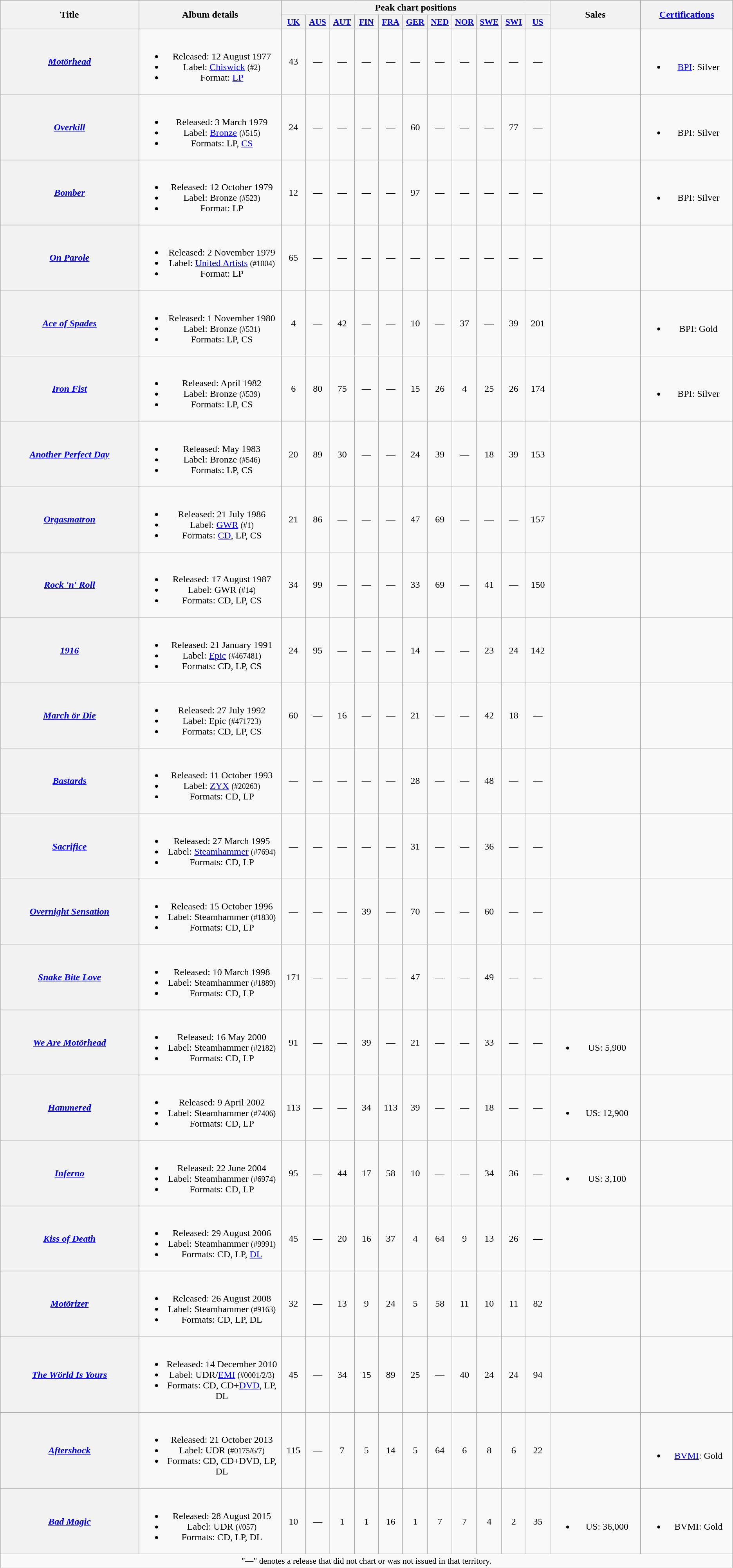<table class="wikitable plainrowheaders" style="text-align:center;">
<tr>
<th scope="col" rowspan="2" style="width:16em;">Title</th>
<th scope="col" rowspan="2" style="width:16em;">Album details</th>
<th scope="col" colspan="11">Peak chart positions</th>
<th scope="col" rowspan="2" style="width:10em;">Sales</th>
<th scope="col" rowspan="2" style="width:10em;"><a href='#'>Certifications</a></th>
</tr>
<tr>
<th scope="col" style="width:2.5em;font-size:90%;"><a href='#'>UK</a><br></th>
<th scope="col" style="width:2.5em;font-size:90%;"><a href='#'>AUS</a><br></th>
<th scope="col" style="width:2.5em;font-size:90%;"><a href='#'>AUT</a><br></th>
<th scope="col" style="width:2.5em;font-size:90%;"><a href='#'>FIN</a><br></th>
<th scope="col" style="width:2.5em;font-size:90%;"><a href='#'>FRA</a><br></th>
<th scope="col" style="width:2.5em;font-size:90%;"><a href='#'>GER</a><br></th>
<th scope="col" style="width:2.5em;font-size:90%;"><a href='#'>NED</a><br></th>
<th scope="col" style="width:2.5em;font-size:90%;"><a href='#'>NOR</a><br></th>
<th scope="col" style="width:2.5em;font-size:90%;"><a href='#'>SWE</a><br></th>
<th scope="col" style="width:2.5em;font-size:90%;"><a href='#'>SWI</a><br></th>
<th scope="col" style="width:2.5em;font-size:90%;"><a href='#'>US</a><br></th>
</tr>
<tr>
<th scope="row"><em><a href='#'>Motörhead</a></em></th>
<td><br><ul><li>Released: 12 August 1977</li><li>Label: <a href='#'>Chiswick</a> <small>(#2)</small></li><li>Format: <a href='#'>LP</a></li></ul></td>
<td>43</td>
<td>—</td>
<td>—</td>
<td>—</td>
<td>—</td>
<td>—</td>
<td>—</td>
<td>—</td>
<td>—</td>
<td>—</td>
<td>—</td>
<td></td>
<td><br><ul><li><a href='#'>BPI</a>: Silver</li></ul></td>
</tr>
<tr>
<th scope="row"><em><a href='#'>Overkill</a></em></th>
<td><br><ul><li>Released: 3 March 1979</li><li>Label: <a href='#'>Bronze</a> <small>(#515)</small></li><li>Formats: LP, <a href='#'>CS</a></li></ul></td>
<td>24</td>
<td>—</td>
<td>—</td>
<td>—</td>
<td>—</td>
<td>60</td>
<td>—</td>
<td>—</td>
<td>—</td>
<td>77</td>
<td>—</td>
<td></td>
<td><br><ul><li>BPI: Silver</li></ul></td>
</tr>
<tr>
<th scope="row"><em><a href='#'>Bomber</a></em></th>
<td><br><ul><li>Released: 12 October 1979</li><li>Label: Bronze <small>(#523)</small></li><li>Format: LP</li></ul></td>
<td>12</td>
<td>—</td>
<td>—</td>
<td>—</td>
<td>—</td>
<td>97</td>
<td>—</td>
<td>—</td>
<td>—</td>
<td>—</td>
<td>—</td>
<td></td>
<td><br><ul><li>BPI: Silver</li></ul></td>
</tr>
<tr>
<th scope="row"><em><a href='#'>On Parole</a></em>  </th>
<td><br><ul><li>Released: 2 November 1979</li><li>Label: <a href='#'>United Artists</a> <small>(#1004)</small></li><li>Format: LP</li></ul></td>
<td>65</td>
<td>—</td>
<td>—</td>
<td>—</td>
<td>—</td>
<td>—</td>
<td>—</td>
<td>—</td>
<td>—</td>
<td>—</td>
<td>—</td>
<td></td>
<td></td>
</tr>
<tr>
<th scope="row"><em><a href='#'>Ace of Spades</a></em></th>
<td><br><ul><li>Released: 1 November 1980</li><li>Label: Bronze <small>(#531)</small></li><li>Formats: LP, CS</li></ul></td>
<td>4</td>
<td>—</td>
<td>42</td>
<td>—</td>
<td>—</td>
<td>10</td>
<td>—</td>
<td>37</td>
<td>—</td>
<td>39</td>
<td>201</td>
<td></td>
<td><br><ul><li>BPI: Gold</li></ul></td>
</tr>
<tr>
<th scope="row"><em><a href='#'>Iron Fist</a></em></th>
<td><br><ul><li>Released: April 1982</li><li>Label: Bronze <small>(#539)</small></li><li>Formats: LP, CS</li></ul></td>
<td>6</td>
<td>80</td>
<td>75</td>
<td>—</td>
<td>—</td>
<td>15</td>
<td>26</td>
<td>4</td>
<td>25</td>
<td>26</td>
<td>174</td>
<td></td>
<td><br><ul><li>BPI: Silver</li></ul></td>
</tr>
<tr>
<th scope="row"><em><a href='#'>Another Perfect Day</a></em></th>
<td><br><ul><li>Released: May 1983</li><li>Label: Bronze <small>(#546)</small></li><li>Formats: LP, CS</li></ul></td>
<td>20</td>
<td>89</td>
<td>30</td>
<td>—</td>
<td>—</td>
<td>24</td>
<td>39</td>
<td>—</td>
<td>18</td>
<td>39</td>
<td>153</td>
<td></td>
<td></td>
</tr>
<tr>
<th scope="row"><em><a href='#'>Orgasmatron</a></em></th>
<td><br><ul><li>Released: 21 July 1986</li><li>Label: <a href='#'>GWR</a> <small>(#1)</small></li><li>Formats: <a href='#'>CD</a>, LP, CS</li></ul></td>
<td>21</td>
<td>86</td>
<td>—</td>
<td>—</td>
<td>—</td>
<td>47</td>
<td>69</td>
<td>—</td>
<td>—</td>
<td>—</td>
<td>157</td>
<td></td>
<td></td>
</tr>
<tr>
<th scope="row"><em><a href='#'>Rock 'n' Roll</a></em></th>
<td><br><ul><li>Released: 17 August 1987</li><li>Label: GWR <small>(#14)</small></li><li>Formats: CD, LP, CS</li></ul></td>
<td>34</td>
<td>99</td>
<td>—</td>
<td>—</td>
<td>—</td>
<td>33</td>
<td>69</td>
<td>—</td>
<td>41</td>
<td>—</td>
<td>150</td>
<td></td>
<td></td>
</tr>
<tr>
<th scope="row"><em><a href='#'>1916</a></em></th>
<td><br><ul><li>Released: 21 January 1991</li><li>Label: <a href='#'>Epic</a> <small>(#467481)</small></li><li>Formats: CD, LP, CS</li></ul></td>
<td>24</td>
<td>95</td>
<td>—</td>
<td>—</td>
<td>—</td>
<td>14</td>
<td>—</td>
<td>—</td>
<td>23</td>
<td>24</td>
<td>142</td>
<td></td>
<td></td>
</tr>
<tr>
<th scope="row"><em><a href='#'>March ör Die</a></em></th>
<td><br><ul><li>Released: 27 July 1992</li><li>Label: Epic <small>(#471723)</small></li><li>Formats: CD, LP, CS</li></ul></td>
<td>60</td>
<td>—</td>
<td>16</td>
<td>—</td>
<td>—</td>
<td>21</td>
<td>—</td>
<td>—</td>
<td>42</td>
<td>18</td>
<td>—</td>
<td></td>
<td></td>
</tr>
<tr>
<th scope="row"><em><a href='#'>Bastards</a></em></th>
<td><br><ul><li>Released: 11 October 1993</li><li>Label: <a href='#'>ZYX</a> <small>(#20263)</small></li><li>Formats: CD, LP</li></ul></td>
<td>—</td>
<td>—</td>
<td>—</td>
<td>—</td>
<td>—</td>
<td>28</td>
<td>—</td>
<td>—</td>
<td>48</td>
<td>—</td>
<td>—</td>
<td></td>
<td></td>
</tr>
<tr>
<th scope="row"><em><a href='#'>Sacrifice</a></em></th>
<td><br><ul><li>Released: 27 March 1995</li><li>Label: <a href='#'>Steamhammer</a> <small>(#7694)</small></li><li>Formats: CD, LP</li></ul></td>
<td>—</td>
<td>—</td>
<td>—</td>
<td>—</td>
<td>—</td>
<td>31</td>
<td>—</td>
<td>—</td>
<td>36</td>
<td>—</td>
<td>—</td>
<td></td>
<td></td>
</tr>
<tr>
<th scope="row"><em><a href='#'>Overnight Sensation</a></em></th>
<td><br><ul><li>Released: 15 October 1996</li><li>Label: Steamhammer <small>(#1830)</small></li><li>Formats: CD, LP</li></ul></td>
<td>—</td>
<td>—</td>
<td>—</td>
<td>39</td>
<td>—</td>
<td>70</td>
<td>—</td>
<td>—</td>
<td>60</td>
<td>—</td>
<td>—</td>
<td></td>
<td></td>
</tr>
<tr>
<th scope="row"><em><a href='#'>Snake Bite Love</a></em></th>
<td><br><ul><li>Released: 10 March 1998</li><li>Label: Steamhammer <small>(#1889)</small></li><li>Formats: CD, LP</li></ul></td>
<td>171</td>
<td>—</td>
<td>—</td>
<td>—</td>
<td>—</td>
<td>47</td>
<td>—</td>
<td>—</td>
<td>49</td>
<td>—</td>
<td>—</td>
<td></td>
<td></td>
</tr>
<tr>
<th scope="row"><em><a href='#'>We Are Motörhead</a></em></th>
<td><br><ul><li>Released: 16 May 2000</li><li>Label: Steamhammer <small>(#2182)</small></li><li>Formats: CD, LP</li></ul></td>
<td>91</td>
<td>—</td>
<td>—</td>
<td>39</td>
<td>—</td>
<td>21</td>
<td>—</td>
<td>—</td>
<td>33</td>
<td>—</td>
<td>—</td>
<td><br><ul><li>US: 5,900</li></ul></td>
<td></td>
</tr>
<tr>
<th scope="row"><em><a href='#'>Hammered</a></em></th>
<td><br><ul><li>Released: 9 April 2002</li><li>Label: Steamhammer <small>(#7406)</small></li><li>Formats: CD, LP</li></ul></td>
<td>113</td>
<td>—</td>
<td>—</td>
<td>34</td>
<td>113</td>
<td>39</td>
<td>—</td>
<td>—</td>
<td>18</td>
<td>—</td>
<td>—</td>
<td><br><ul><li>US: 12,900</li></ul></td>
<td></td>
</tr>
<tr>
<th scope="row"><em><a href='#'>Inferno</a></em></th>
<td><br><ul><li>Released: 22 June 2004</li><li>Label: Steamhammer <small>(#6974)</small></li><li>Formats: CD, LP</li></ul></td>
<td>95</td>
<td>—</td>
<td>44</td>
<td>17</td>
<td>58</td>
<td>10</td>
<td>—</td>
<td>—</td>
<td>34</td>
<td>36</td>
<td>—</td>
<td><br><ul><li>US: 3,100</li></ul></td>
<td></td>
</tr>
<tr>
<th scope="row"><em><a href='#'>Kiss of Death</a></em></th>
<td><br><ul><li>Released: 29 August 2006</li><li>Label: Steamhammer <small>(#9991)</small></li><li>Formats: CD, LP, <a href='#'>DL</a></li></ul></td>
<td>45</td>
<td>—</td>
<td>20</td>
<td>16</td>
<td>37</td>
<td>4</td>
<td>64</td>
<td>9</td>
<td>13</td>
<td>26</td>
<td>—</td>
<td></td>
<td></td>
</tr>
<tr>
<th scope="row"><em><a href='#'>Motörizer</a></em></th>
<td><br><ul><li>Released: 26 August 2008</li><li>Label: Steamhammer <small>(#9163)</small></li><li>Formats: CD, LP, DL</li></ul></td>
<td>32</td>
<td>—</td>
<td>13</td>
<td>9</td>
<td>24</td>
<td>5</td>
<td>58</td>
<td>11</td>
<td>10</td>
<td>11</td>
<td>82</td>
<td></td>
<td></td>
</tr>
<tr>
<th scope="row"><em><a href='#'>The Wörld Is Yours</a></em></th>
<td><br><ul><li>Released: 14 December 2010</li><li>Label: UDR/<a href='#'>EMI</a> <small>(#0001/2/3)</small></li><li>Formats: CD, CD+<a href='#'>DVD</a>, LP, DL</li></ul></td>
<td>45</td>
<td>—</td>
<td>34</td>
<td>15</td>
<td>89</td>
<td>25</td>
<td>—</td>
<td>40</td>
<td>24</td>
<td>24</td>
<td>94</td>
<td></td>
<td></td>
</tr>
<tr>
<th scope="row"><em><a href='#'>Aftershock</a></em></th>
<td><br><ul><li>Released: 21 October 2013</li><li>Label: UDR <small>(#0175/6/7)</small></li><li>Formats: CD, CD+DVD, LP, DL</li></ul></td>
<td>115</td>
<td>—</td>
<td>7</td>
<td>5</td>
<td>14</td>
<td>5</td>
<td>64</td>
<td>6</td>
<td>8</td>
<td>6</td>
<td>22</td>
<td></td>
<td><br><ul><li><a href='#'>BVMI</a>: Gold</li></ul></td>
</tr>
<tr>
<th scope="row"><em><a href='#'>Bad Magic</a></em></th>
<td><br><ul><li>Released: 28 August 2015</li><li>Label: UDR <small>(#057)</small></li><li>Formats: CD, LP, DL</li></ul></td>
<td>10</td>
<td>—</td>
<td>1</td>
<td>1</td>
<td>16</td>
<td>1</td>
<td>7</td>
<td>7</td>
<td>4</td>
<td>2</td>
<td>35</td>
<td><br><ul><li>US: 36,000</li></ul></td>
<td><br><ul><li>BVMI: Gold</li></ul></td>
</tr>
<tr>
<td colspan="15" style="font-size:90%">"—" denotes a release that did not chart or was not issued in that territory.</td>
</tr>
</table>
